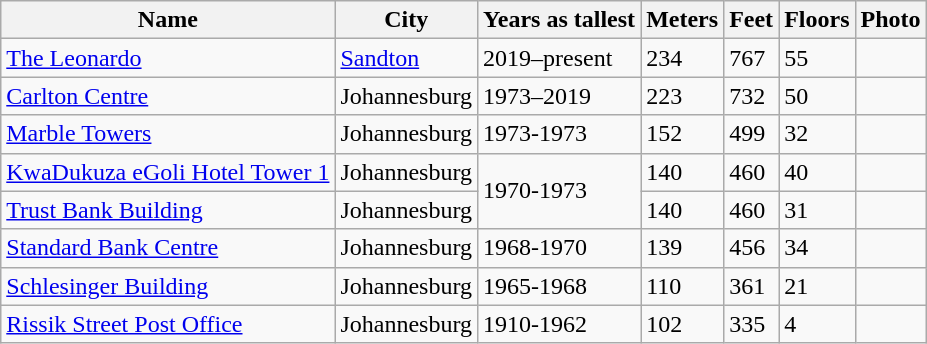<table class="wikitable sortable mw-collapsible">
<tr>
<th>Name</th>
<th>City</th>
<th>Years as tallest</th>
<th>Meters</th>
<th>Feet</th>
<th>Floors</th>
<th>Photo</th>
</tr>
<tr>
<td><a href='#'>The Leonardo</a></td>
<td><a href='#'>Sandton</a></td>
<td>2019–present</td>
<td>234</td>
<td>767</td>
<td>55</td>
<td></td>
</tr>
<tr>
<td><a href='#'>Carlton Centre</a></td>
<td>Johannesburg</td>
<td>1973–2019</td>
<td>223</td>
<td>732</td>
<td>50</td>
<td></td>
</tr>
<tr>
<td><a href='#'>Marble Towers</a></td>
<td>Johannesburg</td>
<td>1973-1973</td>
<td>152</td>
<td>499</td>
<td>32</td>
<td></td>
</tr>
<tr>
<td><a href='#'>KwaDukuza eGoli Hotel Tower 1</a></td>
<td>Johannesburg</td>
<td rowspan="2">1970-1973</td>
<td>140</td>
<td>460</td>
<td>40</td>
<td></td>
</tr>
<tr>
<td><a href='#'>Trust Bank Building</a></td>
<td>Johannesburg</td>
<td>140</td>
<td>460</td>
<td>31</td>
<td></td>
</tr>
<tr>
<td><a href='#'>Standard Bank Centre</a></td>
<td>Johannesburg</td>
<td>1968-1970</td>
<td>139</td>
<td>456</td>
<td>34</td>
<td></td>
</tr>
<tr>
<td><a href='#'>Schlesinger Building</a></td>
<td>Johannesburg</td>
<td>1965-1968</td>
<td>110</td>
<td>361</td>
<td>21</td>
<td></td>
</tr>
<tr>
<td><a href='#'>Rissik Street Post Office</a></td>
<td>Johannesburg</td>
<td>1910-1962</td>
<td>102</td>
<td>335</td>
<td>4</td>
<td></td>
</tr>
</table>
